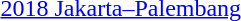<table>
<tr>
<td rowspan=2><a href='#'>2018 Jakarta–Palembang</a></td>
<td rowspan=2></td>
<td rowspan=2></td>
<td></td>
</tr>
<tr>
<td></td>
</tr>
</table>
